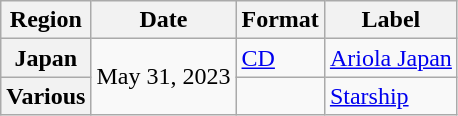<table class="wikitable plainrowheaders">
<tr>
<th scope="col">Region</th>
<th scope="col">Date</th>
<th scope="col">Format</th>
<th scope="col">Label</th>
</tr>
<tr>
<th scope="row">Japan</th>
<td rowspan="2">May 31, 2023</td>
<td><a href='#'>CD</a></td>
<td><a href='#'>Ariola Japan</a></td>
</tr>
<tr>
<th scope="row">Various</th>
<td></td>
<td><a href='#'>Starship</a></td>
</tr>
</table>
